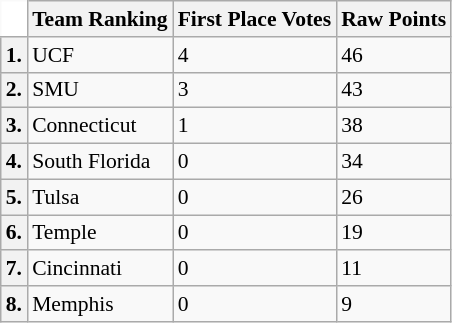<table class="wikitable" style="white-space:nowrap; font-size:90%;">
<tr>
<td ! colspan=1 style="background:white; border-top-style:hidden; border-left-style:hidden;"></td>
<th>Team Ranking</th>
<th>First Place Votes</th>
<th>Raw Points</th>
</tr>
<tr>
<th>1.</th>
<td>UCF</td>
<td>4</td>
<td>46</td>
</tr>
<tr>
<th>2.</th>
<td>SMU</td>
<td>3</td>
<td>43</td>
</tr>
<tr>
<th>3.</th>
<td>Connecticut</td>
<td>1</td>
<td>38</td>
</tr>
<tr>
<th>4.</th>
<td>South Florida</td>
<td>0</td>
<td>34</td>
</tr>
<tr>
<th>5.</th>
<td>Tulsa</td>
<td>0</td>
<td>26</td>
</tr>
<tr>
<th>6.</th>
<td>Temple</td>
<td>0</td>
<td>19</td>
</tr>
<tr>
<th>7.</th>
<td>Cincinnati</td>
<td>0</td>
<td>11</td>
</tr>
<tr>
<th>8.</th>
<td>Memphis</td>
<td>0</td>
<td>9</td>
</tr>
</table>
